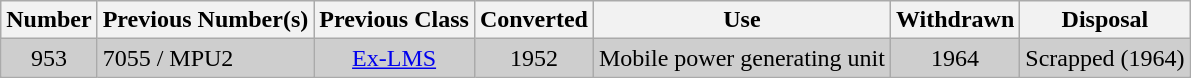<table class="wikitable">
<tr>
<th>Number</th>
<th align=left>Previous Number(s)</th>
<th>Previous Class</th>
<th>Converted</th>
<th align=left>Use</th>
<th>Withdrawn</th>
<th align=left>Disposal</th>
</tr>
<tr>
<td style="background-color:#CECECE" align=center>953</td>
<td style="background-color:#CECECE">7055 / MPU2</td>
<td style="background-color:#CECECE" align=center><a href='#'>Ex-LMS</a></td>
<td style="background-color:#CECECE" align=center>1952</td>
<td style="background-color:#CECECE">Mobile power generating unit</td>
<td style="background-color:#CECECE" align=center>1964</td>
<td style="background-color:#CECECE">Scrapped (1964)</td>
</tr>
</table>
